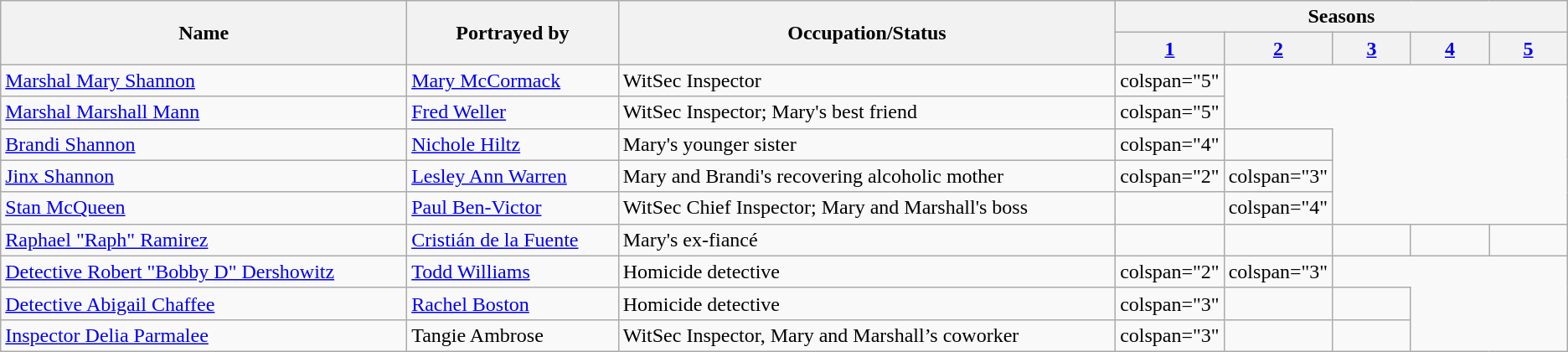<table class="wikitable">
<tr>
<th rowspan="2">Name</th>
<th rowspan="2">Portrayed by</th>
<th rowspan="2">Occupation/Status</th>
<th colspan="5">Seasons</th>
</tr>
<tr>
<th width="5%"><a href='#'>1</a></th>
<th width="5%"><a href='#'>2</a></th>
<th width="5%"><a href='#'>3</a></th>
<th width="5%"><a href='#'>4</a></th>
<th width="5%"><a href='#'>5</a></th>
</tr>
<tr>
<td><a href='#'>Marshal Mary Shannon</a></td>
<td><a href='#'>Mary McCormack</a></td>
<td>WitSec Inspector</td>
<td>colspan="5" </td>
</tr>
<tr>
<td><a href='#'>Marshal Marshall Mann</a></td>
<td><a href='#'>Fred Weller</a></td>
<td>WitSec Inspector; Mary's best friend</td>
<td>colspan="5" </td>
</tr>
<tr>
<td><a href='#'>Brandi Shannon</a></td>
<td><a href='#'>Nichole Hiltz</a></td>
<td>Mary's younger sister</td>
<td>colspan="4" </td>
<td></td>
</tr>
<tr>
<td><a href='#'>Jinx Shannon</a></td>
<td><a href='#'>Lesley Ann Warren</a></td>
<td>Mary and Brandi's recovering alcoholic mother</td>
<td>colspan="2" </td>
<td>colspan="3" </td>
</tr>
<tr>
<td><a href='#'>Stan McQueen</a></td>
<td><a href='#'>Paul Ben-Victor</a></td>
<td>WitSec Chief Inspector; Mary and Marshall's boss</td>
<td></td>
<td>colspan="4" </td>
</tr>
<tr>
<td><a href='#'>Raphael "Raph" Ramirez</a></td>
<td><a href='#'>Cristián de la Fuente</a></td>
<td>Mary's ex-fiancé</td>
<td></td>
<td></td>
<td></td>
<td></td>
<td></td>
</tr>
<tr>
<td><a href='#'>Detective Robert "Bobby D" Dershowitz</a></td>
<td><a href='#'>Todd Williams</a></td>
<td>Homicide detective</td>
<td>colspan="2" </td>
<td>colspan="3" </td>
</tr>
<tr>
<td><a href='#'>Detective Abigail Chaffee</a></td>
<td><a href='#'>Rachel Boston</a></td>
<td>Homicide detective</td>
<td>colspan="3" </td>
<td></td>
<td></td>
</tr>
<tr>
<td><a href='#'>Inspector Delia Parmalee</a></td>
<td>Tangie Ambrose</td>
<td>WitSec Inspector, Mary and Marshall’s coworker</td>
<td>colspan="3" </td>
<td></td>
<td></td>
</tr>
</table>
